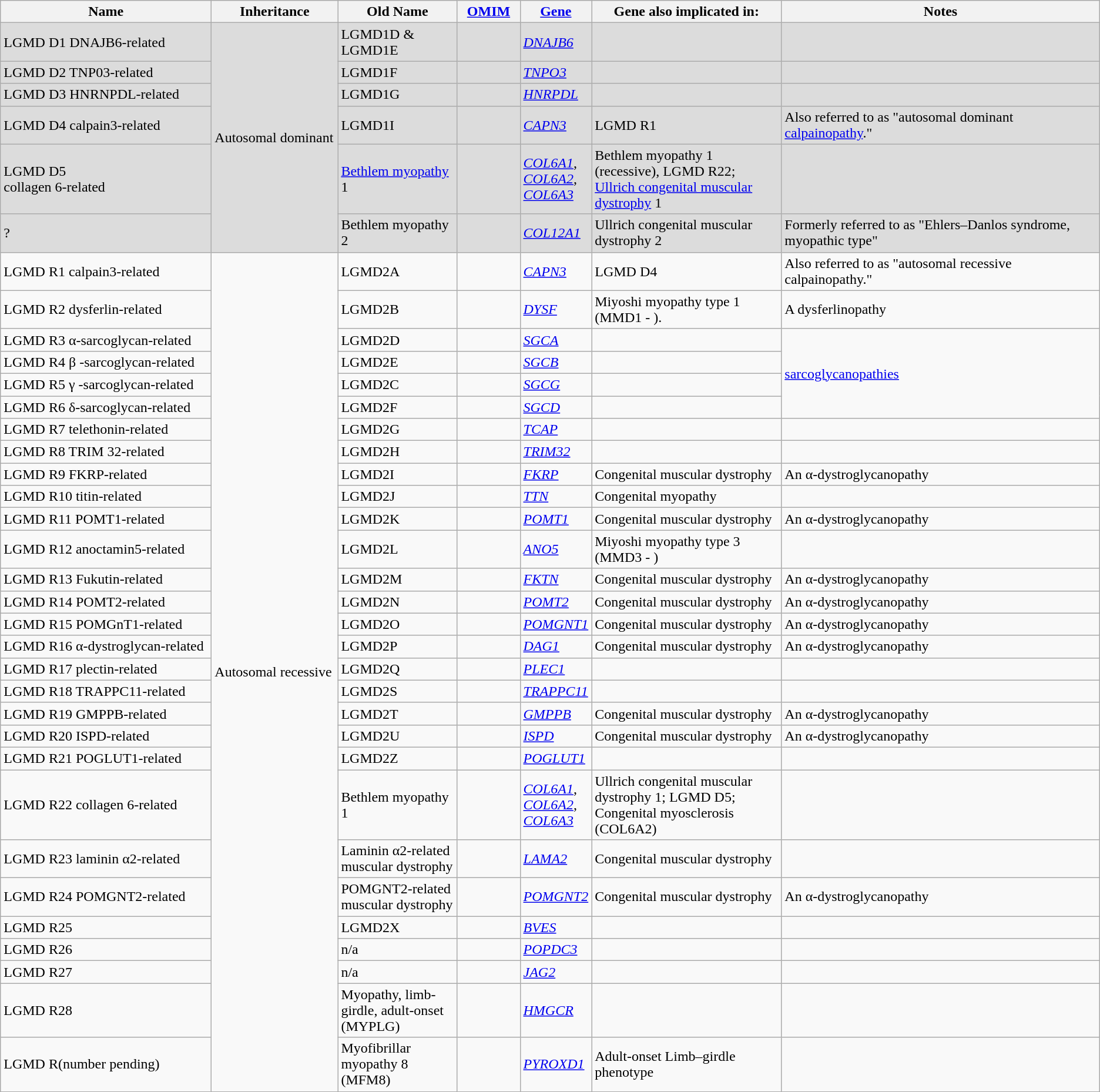<table class="wikitable sortable">
<tr>
<th style="width: 14.5em;">Name</th>
<th style="width: 8.5em;">Inheritance</th>
<th style="width: 8em;">Old Name</th>
<th style="width: 4em;"><a href='#'>OMIM</a></th>
<th style="width: 4em;"><a href='#'>Gene</a></th>
<th style="width:13em;">Gene also implicated in:</th>
<th>Notes</th>
</tr>
<tr style="background: Gainsboro;">
<td>LGMD D1 DNAJB6-related</td>
<td rowspan="6">Autosomal dominant</td>
<td>LGMD1D & LGMD1E</td>
<td></td>
<td><em><a href='#'>DNAJB6</a></em></td>
<td></td>
<td></td>
</tr>
<tr style="background: Gainsboro;">
<td>LGMD D2 TNP03-related</td>
<td>LGMD1F</td>
<td></td>
<td><em><a href='#'>TNPO3</a></em></td>
<td></td>
<td></td>
</tr>
<tr style="background: Gainsboro;">
<td>LGMD D3 HNRNPDL-related</td>
<td>LGMD1G</td>
<td></td>
<td><em><a href='#'>HNRPDL</a></em></td>
<td></td>
<td></td>
</tr>
<tr style="background: Gainsboro;">
<td>LGMD D4 calpain3-related</td>
<td>LGMD1I</td>
<td></td>
<td><em><a href='#'>CAPN3</a></em></td>
<td>LGMD R1</td>
<td>Also referred to as "autosomal dominant <a href='#'>calpainopathy</a>."</td>
</tr>
<tr style="background: Gainsboro;">
<td>LGMD D5<br>collagen 6-related</td>
<td><a href='#'>Bethlem myopathy</a> 1</td>
<td></td>
<td><em><a href='#'>COL6A1</a></em>, <em><a href='#'>COL6A2</a></em>, <em><a href='#'>COL6A3</a></em></td>
<td>Bethlem myopathy 1 (recessive), LGMD R22; <a href='#'>Ullrich congenital muscular dystrophy</a> 1</td>
<td></td>
</tr>
<tr style="background: Gainsboro;">
<td>?</td>
<td>Bethlem myopathy 2</td>
<td></td>
<td><em><a href='#'>COL12A1</a></em></td>
<td>Ullrich congenital muscular dystrophy 2</td>
<td>Formerly referred to as "Ehlers–Danlos syndrome, myopathic type"</td>
</tr>
<tr>
<td>LGMD R1 calpain3-related</td>
<td rowspan="29">Autosomal recessive</td>
<td>LGMD2A</td>
<td></td>
<td><em><a href='#'>CAPN3</a></em></td>
<td>LGMD D4</td>
<td>Also referred to as "autosomal recessive calpainopathy."</td>
</tr>
<tr>
<td>LGMD R2 dysferlin-related</td>
<td>LGMD2B</td>
<td></td>
<td><em><a href='#'>DYSF</a></em></td>
<td>Miyoshi myopathy type 1 (MMD1 - ).</td>
<td>A dysferlinopathy</td>
</tr>
<tr>
<td>LGMD R3 α-sarcoglycan-related</td>
<td>LGMD2D</td>
<td></td>
<td><em><a href='#'>SGCA</a></em></td>
<td></td>
<td rowspan="4"><a href='#'>sarcoglycanopathies</a></td>
</tr>
<tr>
<td>LGMD R4 β -sarcoglycan-related</td>
<td>LGMD2E</td>
<td></td>
<td><em><a href='#'>SGCB</a></em></td>
<td></td>
</tr>
<tr>
<td>LGMD R5 γ -sarcoglycan-related</td>
<td>LGMD2C</td>
<td></td>
<td><em><a href='#'>SGCG</a></em></td>
<td></td>
</tr>
<tr>
<td>LGMD R6 δ-sarcoglycan-related</td>
<td>LGMD2F</td>
<td></td>
<td><em><a href='#'>SGCD</a></em></td>
<td></td>
</tr>
<tr>
<td>LGMD R7 telethonin-related</td>
<td>LGMD2G</td>
<td></td>
<td><em><a href='#'>TCAP</a></em></td>
<td></td>
<td></td>
</tr>
<tr>
<td>LGMD R8 TRIM 32-related</td>
<td>LGMD2H</td>
<td></td>
<td><em><a href='#'>TRIM32</a></em></td>
<td></td>
<td></td>
</tr>
<tr>
<td>LGMD R9 FKRP-related</td>
<td>LGMD2I</td>
<td></td>
<td><em><a href='#'>FKRP</a></em></td>
<td>Congenital muscular dystrophy</td>
<td>An α-dystroglycanopathy</td>
</tr>
<tr>
<td>LGMD R10 titin-related</td>
<td>LGMD2J</td>
<td></td>
<td><em><a href='#'>TTN</a></em></td>
<td>Congenital myopathy</td>
<td></td>
</tr>
<tr>
<td>LGMD R11 POMT1-related</td>
<td>LGMD2K</td>
<td></td>
<td><em><a href='#'>POMT1</a></em></td>
<td>Congenital muscular dystrophy</td>
<td>An α-dystroglycanopathy</td>
</tr>
<tr>
<td>LGMD R12 anoctamin5-related</td>
<td>LGMD2L</td>
<td></td>
<td><em><a href='#'>ANO5</a></em></td>
<td>Miyoshi myopathy type 3 (MMD3 - )</td>
<td></td>
</tr>
<tr>
<td>LGMD R13 Fukutin-related</td>
<td>LGMD2M</td>
<td></td>
<td><em><a href='#'>FKTN</a></em></td>
<td>Congenital muscular dystrophy</td>
<td>An α-dystroglycanopathy</td>
</tr>
<tr>
<td>LGMD R14 POMT2-related</td>
<td>LGMD2N</td>
<td></td>
<td><em><a href='#'>POMT2</a></em></td>
<td>Congenital muscular dystrophy</td>
<td>An α-dystroglycanopathy</td>
</tr>
<tr>
<td>LGMD R15 POMGnT1-related</td>
<td>LGMD2O</td>
<td></td>
<td><em><a href='#'>POMGNT1</a></em></td>
<td>Congenital muscular dystrophy</td>
<td>An α-dystroglycanopathy</td>
</tr>
<tr>
<td>LGMD R16 α-dystroglycan-related</td>
<td>LGMD2P</td>
<td></td>
<td><em><a href='#'>DAG1</a></em></td>
<td>Congenital muscular dystrophy</td>
<td>An α-dystroglycanopathy</td>
</tr>
<tr>
<td>LGMD R17 plectin-related</td>
<td>LGMD2Q</td>
<td></td>
<td><em><a href='#'>PLEC1</a></em></td>
<td></td>
<td></td>
</tr>
<tr>
<td>LGMD R18 TRAPPC11-related</td>
<td>LGMD2S</td>
<td></td>
<td><em><a href='#'>TRAPPC11</a></em></td>
<td></td>
<td></td>
</tr>
<tr>
<td>LGMD R19 GMPPB-related</td>
<td>LGMD2T</td>
<td></td>
<td><em><a href='#'>GMPPB</a></em></td>
<td>Congenital muscular dystrophy</td>
<td>An α-dystroglycanopathy</td>
</tr>
<tr>
<td>LGMD R20 ISPD-related</td>
<td>LGMD2U</td>
<td></td>
<td><em><a href='#'>ISPD</a></em></td>
<td>Congenital muscular dystrophy</td>
<td>An α-dystroglycanopathy</td>
</tr>
<tr>
<td>LGMD R21 POGLUT1-related</td>
<td>LGMD2Z</td>
<td></td>
<td><em><a href='#'>POGLUT1</a></em></td>
<td></td>
<td></td>
</tr>
<tr>
<td>LGMD R22 collagen 6-related</td>
<td>Bethlem myopathy 1</td>
<td></td>
<td><em><a href='#'>COL6A1</a></em>, <em><a href='#'>COL6A2</a></em>, <em><a href='#'>COL6A3</a></em></td>
<td>Ullrich congenital muscular dystrophy 1; LGMD D5; Congenital myosclerosis (COL6A2)</td>
<td></td>
</tr>
<tr>
<td>LGMD R23 laminin α2-related</td>
<td>Laminin α2-related muscular dystrophy</td>
<td></td>
<td><em><a href='#'>LAMA2</a></em></td>
<td>Congenital muscular dystrophy</td>
<td></td>
</tr>
<tr>
<td>LGMD R24 POMGNT2-related</td>
<td>POMGNT2-related muscular dystrophy</td>
<td></td>
<td><em><a href='#'>POMGNT2</a></em></td>
<td>Congenital muscular dystrophy</td>
<td>An α-dystroglycanopathy</td>
</tr>
<tr>
<td>LGMD R25</td>
<td>LGMD2X</td>
<td></td>
<td><em><a href='#'>BVES</a></em></td>
<td></td>
<td></td>
</tr>
<tr>
<td>LGMD R26</td>
<td>n/a</td>
<td></td>
<td><em><a href='#'>POPDC3</a></em></td>
<td></td>
<td></td>
</tr>
<tr>
<td>LGMD R27</td>
<td>n/a</td>
<td></td>
<td><em><a href='#'>JAG2</a></em></td>
<td></td>
<td></td>
</tr>
<tr>
<td>LGMD R28</td>
<td>Myopathy, limb-girdle, adult-onset (MYPLG)</td>
<td></td>
<td><em><a href='#'>HMGCR</a></em></td>
<td></td>
<td></td>
</tr>
<tr>
<td>LGMD R(number pending)</td>
<td>Myofibrillar myopathy 8 (MFM8)</td>
<td></td>
<td><em><a href='#'>PYROXD1</a></em></td>
<td>Adult-onset Limb–girdle phenotype</td>
<td></td>
</tr>
</table>
